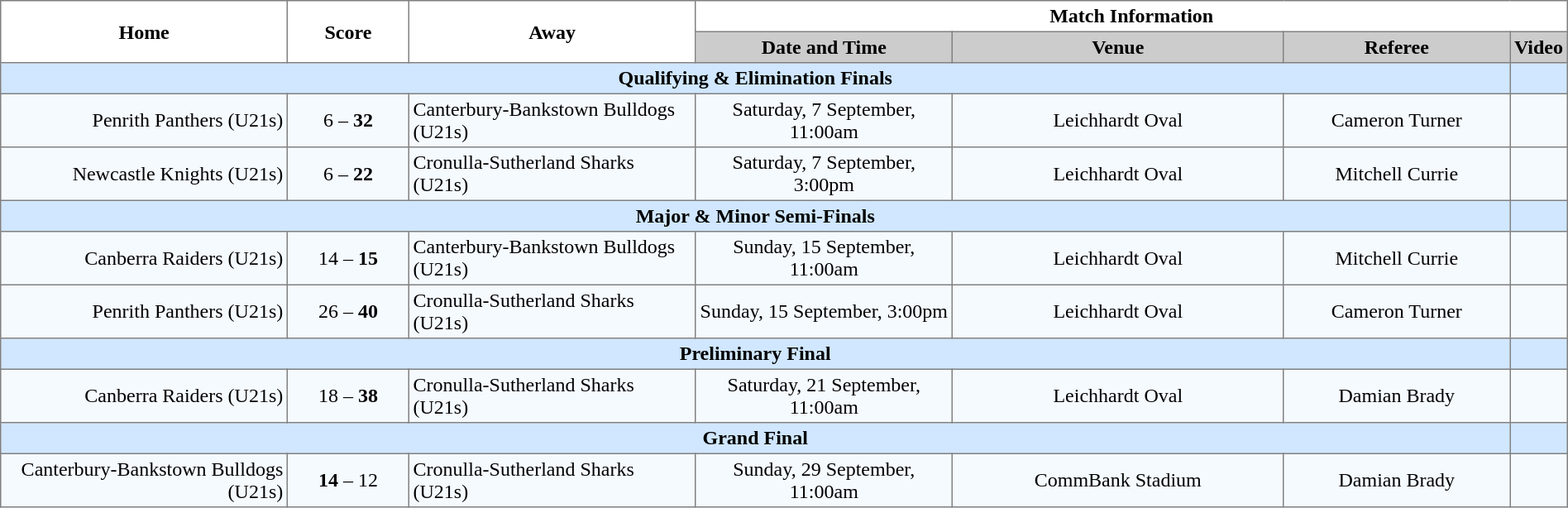<table border="1" cellpadding="3" cellspacing="0" width="100%" style="border-collapse:collapse;  text-align:center;">
<tr>
<th rowspan="2" width="19%">Home</th>
<th rowspan="2" width="8%">Score</th>
<th rowspan="2" width="19%">Away</th>
<th colspan="4">Match Information</th>
</tr>
<tr bgcolor="#CCCCCC">
<th width="17%">Date and Time</th>
<th width="22%">Venue</th>
<th width="50%">Referee</th>
<th>Video</th>
</tr>
<tr style="background:#d0e7ff;">
<td colspan="6"><strong>Qualifying & Elimination Finals</strong></td>
<td></td>
</tr>
<tr style="text-align:center; background:#f5faff;">
<td align="right">Penrith Panthers (U21s) </td>
<td>6 – <strong>32</strong></td>
<td align="left"> Canterbury-Bankstown Bulldogs (U21s)</td>
<td>Saturday, 7 September, 11:00am</td>
<td>Leichhardt Oval</td>
<td>Cameron Turner</td>
<td></td>
</tr>
<tr style="text-align:center; background:#f5faff;">
<td align="right">Newcastle Knights (U21s) </td>
<td>6 – <strong>22</strong></td>
<td align="left"> Cronulla-Sutherland Sharks (U21s)</td>
<td>Saturday, 7 September, 3:00pm</td>
<td>Leichhardt Oval</td>
<td>Mitchell Currie</td>
<td></td>
</tr>
<tr style="background:#d0e7ff;">
<td colspan="6"><strong>Major & Minor Semi-Finals</strong></td>
<td></td>
</tr>
<tr style="text-align:center; background:#f5faff;">
<td align="right">Canberra Raiders (U21s) </td>
<td>14 – <strong>15</strong></td>
<td align="left"> Canterbury-Bankstown Bulldogs (U21s)</td>
<td>Sunday, 15 September, 11:00am</td>
<td>Leichhardt Oval</td>
<td>Mitchell Currie</td>
<td></td>
</tr>
<tr style="text-align:center; background:#f5faff;">
<td align="right">Penrith Panthers (U21s) </td>
<td>26 – <strong>40</strong></td>
<td align="left"> Cronulla-Sutherland Sharks (U21s)</td>
<td>Sunday, 15 September, 3:00pm</td>
<td>Leichhardt Oval</td>
<td>Cameron Turner</td>
<td></td>
</tr>
<tr style="background:#d0e7ff;">
<td colspan="6"><strong>Preliminary Final</strong></td>
<td></td>
</tr>
<tr style="text-align:center; background:#f5faff;">
<td align="right">Canberra Raiders (U21s) </td>
<td>18 – <strong>38</strong></td>
<td align="left"> Cronulla-Sutherland Sharks (U21s)</td>
<td>Saturday, 21 September, 11:00am</td>
<td>Leichhardt Oval</td>
<td>Damian Brady</td>
<td></td>
</tr>
<tr style="background:#d0e7ff;">
<td colspan="6"><strong>Grand Final</strong></td>
<td></td>
</tr>
<tr style="text-align:center; background:#f5faff;">
<td align="right">Canterbury-Bankstown Bulldogs (U21s) </td>
<td><strong>14</strong> – 12</td>
<td align="left"> Cronulla-Sutherland Sharks (U21s)</td>
<td>Sunday, 29 September, 11:00am</td>
<td>CommBank Stadium</td>
<td>Damian Brady</td>
<td></td>
</tr>
</table>
